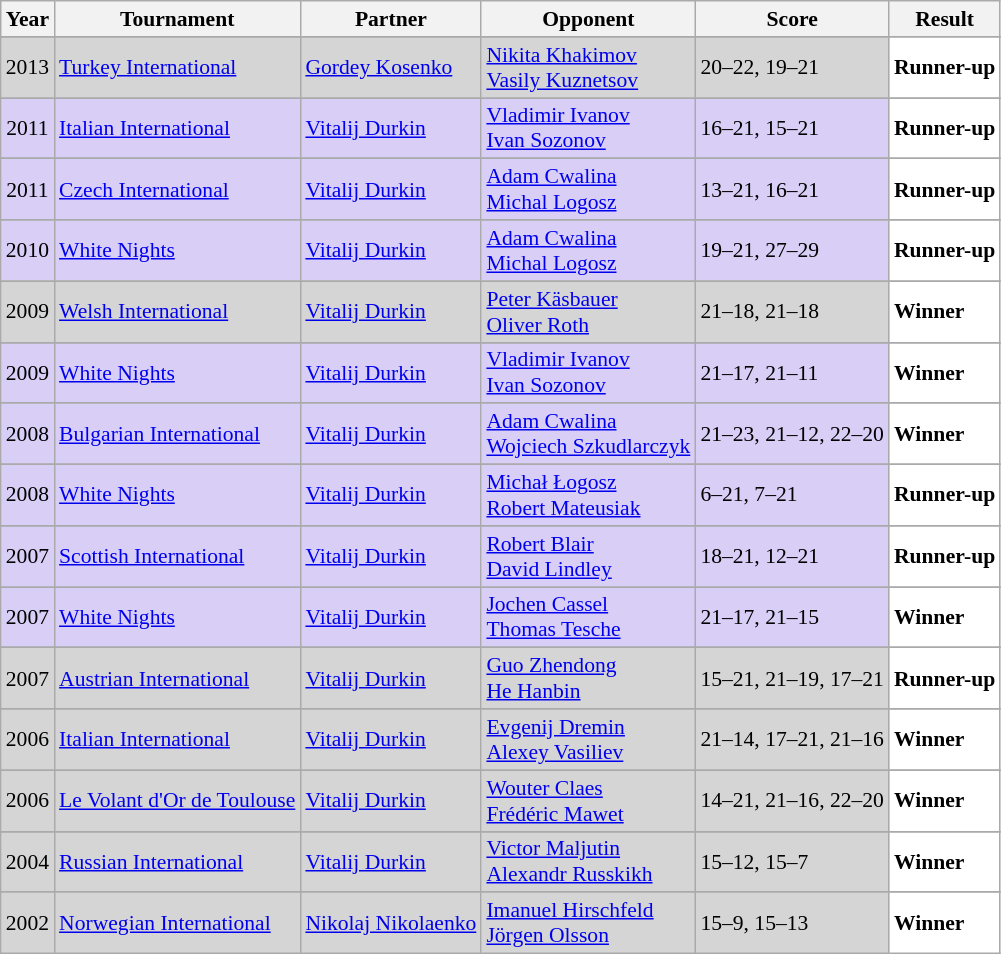<table class="sortable wikitable" style="font-size: 90%;">
<tr>
<th>Year</th>
<th>Tournament</th>
<th>Partner</th>
<th>Opponent</th>
<th>Score</th>
<th>Result</th>
</tr>
<tr>
</tr>
<tr style="background:#D5D5D5">
<td align="center">2013</td>
<td align="left"><a href='#'>Turkey International</a></td>
<td align="left"> <a href='#'>Gordey Kosenko</a></td>
<td align="left"> <a href='#'>Nikita Khakimov</a><br> <a href='#'>Vasily Kuznetsov</a></td>
<td align="left">20–22, 19–21</td>
<td style="text-align:left; background:white"> <strong>Runner-up</strong></td>
</tr>
<tr>
</tr>
<tr style="background:#D8CEF6">
<td align="center">2011</td>
<td align="left"><a href='#'>Italian International</a></td>
<td align="left"> <a href='#'>Vitalij Durkin</a></td>
<td align="left"> <a href='#'>Vladimir Ivanov</a><br> <a href='#'>Ivan Sozonov</a></td>
<td align="left">16–21, 15–21</td>
<td style="text-align:left; background:white"> <strong>Runner-up</strong></td>
</tr>
<tr>
</tr>
<tr style="background:#D8CEF6">
<td align="center">2011</td>
<td align="left"><a href='#'>Czech International</a></td>
<td align="left"> <a href='#'>Vitalij Durkin</a></td>
<td align="left"> <a href='#'>Adam Cwalina</a><br> <a href='#'>Michal Logosz</a></td>
<td align="left">13–21, 16–21</td>
<td style="text-align:left; background:white"> <strong>Runner-up</strong></td>
</tr>
<tr>
</tr>
<tr style="background:#D8CEF6">
<td align="center">2010</td>
<td align="left"><a href='#'>White Nights</a></td>
<td align="left"> <a href='#'>Vitalij Durkin</a></td>
<td align="left"> <a href='#'>Adam Cwalina</a><br> <a href='#'>Michal Logosz</a></td>
<td align="left">19–21, 27–29</td>
<td style="text-align:left; background:white"> <strong>Runner-up</strong></td>
</tr>
<tr>
</tr>
<tr style="background:#D5D5D5">
<td align="center">2009</td>
<td align="left"><a href='#'>Welsh International</a></td>
<td align="left"> <a href='#'>Vitalij Durkin</a></td>
<td align="left"> <a href='#'>Peter Käsbauer</a><br> <a href='#'>Oliver Roth</a></td>
<td align="left">21–18, 21–18</td>
<td style="text-align:left; background:white"> <strong>Winner</strong></td>
</tr>
<tr>
</tr>
<tr style="background:#D8CEF6">
<td align="center">2009</td>
<td align="left"><a href='#'>White Nights</a></td>
<td align="left"> <a href='#'>Vitalij Durkin</a></td>
<td align="left"> <a href='#'>Vladimir Ivanov</a><br> <a href='#'>Ivan Sozonov</a></td>
<td align="left">21–17, 21–11</td>
<td style="text-align:left; background:white"> <strong>Winner</strong></td>
</tr>
<tr>
</tr>
<tr style="background:#D8CEF6">
<td align="center">2008</td>
<td align="left"><a href='#'>Bulgarian International</a></td>
<td align="left"> <a href='#'>Vitalij Durkin</a></td>
<td align="left"> <a href='#'>Adam Cwalina</a><br> <a href='#'>Wojciech Szkudlarczyk</a></td>
<td align="left">21–23, 21–12, 22–20</td>
<td style="text-align:left; background:white"> <strong>Winner</strong></td>
</tr>
<tr>
</tr>
<tr style="background:#D8CEF6">
<td align="center">2008</td>
<td align="left"><a href='#'>White Nights</a></td>
<td align="left"> <a href='#'>Vitalij Durkin</a></td>
<td align="left"> <a href='#'>Michał Łogosz</a><br> <a href='#'>Robert Mateusiak</a></td>
<td align="left">6–21, 7–21</td>
<td style="text-align:left; background:white"> <strong>Runner-up</strong></td>
</tr>
<tr>
</tr>
<tr style="background:#D8CEF6">
<td align="center">2007</td>
<td align="left"><a href='#'>Scottish International</a></td>
<td align="left"> <a href='#'>Vitalij Durkin</a></td>
<td align="left"> <a href='#'>Robert Blair</a><br> <a href='#'>David Lindley</a></td>
<td align="left">18–21, 12–21</td>
<td style="text-align:left; background:white"> <strong>Runner-up</strong></td>
</tr>
<tr>
</tr>
<tr style="background:#D8CEF6">
<td align="center">2007</td>
<td align="left"><a href='#'>White Nights</a></td>
<td align="left"> <a href='#'>Vitalij Durkin</a></td>
<td align="left"> <a href='#'>Jochen Cassel</a><br> <a href='#'>Thomas Tesche</a></td>
<td align="left">21–17, 21–15</td>
<td style="text-align:left; background:white"> <strong>Winner</strong></td>
</tr>
<tr>
</tr>
<tr style="background:#D5D5D5">
<td align="center">2007</td>
<td align="left"><a href='#'>Austrian International</a></td>
<td align="left"> <a href='#'>Vitalij Durkin</a></td>
<td align="left"> <a href='#'>Guo Zhendong</a><br> <a href='#'>He Hanbin</a></td>
<td align="left">15–21, 21–19, 17–21</td>
<td style="text-align:left; background:white"> <strong>Runner-up</strong></td>
</tr>
<tr>
</tr>
<tr style="background:#D5D5D5">
<td align="center">2006</td>
<td align="left"><a href='#'>Italian International</a></td>
<td align="left"> <a href='#'>Vitalij Durkin</a></td>
<td align="left"> <a href='#'>Evgenij Dremin</a><br> <a href='#'>Alexey Vasiliev</a></td>
<td align="left">21–14, 17–21, 21–16</td>
<td style="text-align:left; background:white"> <strong>Winner</strong></td>
</tr>
<tr>
</tr>
<tr style="background:#D5D5D5">
<td align="center">2006</td>
<td align="left"><a href='#'>Le Volant d'Or de Toulouse</a></td>
<td align="left"> <a href='#'>Vitalij Durkin</a></td>
<td align="left"> <a href='#'>Wouter Claes</a><br> <a href='#'>Frédéric Mawet</a></td>
<td align="left">14–21, 21–16, 22–20</td>
<td style="text-align:left; background:white"> <strong>Winner</strong></td>
</tr>
<tr>
</tr>
<tr style="background:#D5D5D5">
<td align="center">2004</td>
<td align="left"><a href='#'>Russian International</a></td>
<td align="left"> <a href='#'>Vitalij Durkin</a></td>
<td align="left"> <a href='#'>Victor Maljutin</a><br> <a href='#'>Alexandr Russkikh</a></td>
<td align="left">15–12, 15–7</td>
<td style="text-align:left; background:white"> <strong>Winner</strong></td>
</tr>
<tr>
</tr>
<tr style="background:#D5D5D5">
<td align="center">2002</td>
<td align="left"><a href='#'>Norwegian International</a></td>
<td align="left"> <a href='#'>Nikolaj Nikolaenko</a></td>
<td align="left"> <a href='#'>Imanuel Hirschfeld</a><br> <a href='#'>Jörgen Olsson</a></td>
<td align="left">15–9, 15–13</td>
<td style="text-align:left; background:white"> <strong>Winner</strong></td>
</tr>
</table>
